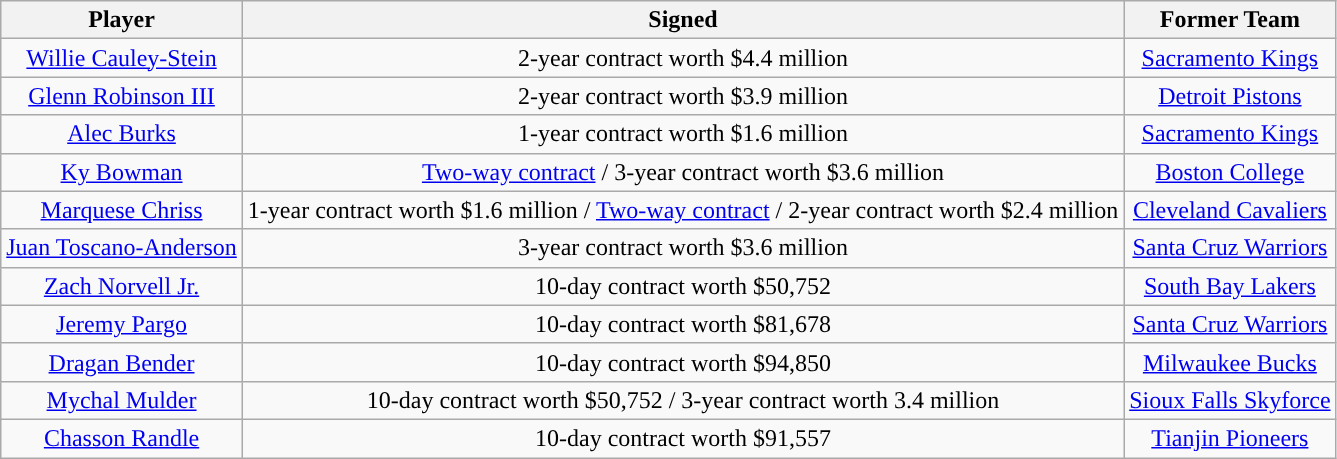<table class="wikitable sortable sortable" style="text-align: center">
<tr>
<th>Player</th>
<th>Signed</th>
<th>Former Team</th>
</tr>
<tr style="text-align: center">
<td><a href='#'>Willie Cauley-Stein</a></td>
<td>2-year contract worth $4.4 million</td>
<td><a href='#'>Sacramento Kings</a></td>
</tr>
<tr style="text-align: center">
<td><a href='#'>Glenn Robinson III</a></td>
<td>2-year contract worth $3.9 million</td>
<td><a href='#'>Detroit Pistons</a></td>
</tr>
<tr style="text-align: center">
<td><a href='#'>Alec Burks</a></td>
<td>1-year contract worth $1.6 million</td>
<td><a href='#'>Sacramento Kings</a></td>
</tr>
<tr style="text-align: center">
<td><a href='#'>Ky Bowman</a></td>
<td><a href='#'>Two-way contract</a> / 3-year contract worth $3.6 million</td>
<td><a href='#'>Boston College</a></td>
</tr>
<tr style="text-align: center">
<td><a href='#'>Marquese Chriss</a></td>
<td>1-year contract worth $1.6 million / <a href='#'>Two-way contract</a> / 2-year contract worth $2.4 million</td>
<td><a href='#'>Cleveland Cavaliers</a></td>
</tr>
<tr style="text-align: center">
<td><a href='#'>Juan Toscano-Anderson</a></td>
<td>3-year contract worth $3.6 million</td>
<td><a href='#'>Santa Cruz Warriors</a></td>
</tr>
<tr style="text-align: center">
<td><a href='#'>Zach Norvell Jr.</a></td>
<td>10-day contract worth $50,752</td>
<td><a href='#'>South Bay Lakers</a></td>
</tr>
<tr style="text-align: center">
<td><a href='#'>Jeremy Pargo</a></td>
<td>10-day contract worth $81,678</td>
<td><a href='#'>Santa Cruz Warriors</a></td>
</tr>
<tr style="text-align: center">
<td><a href='#'>Dragan Bender</a></td>
<td>10-day contract worth $94,850</td>
<td><a href='#'>Milwaukee Bucks</a></td>
</tr>
<tr style="text-align: center">
<td><a href='#'>Mychal Mulder</a></td>
<td>10-day contract worth $50,752 / 3-year contract worth 3.4 million</td>
<td><a href='#'>Sioux Falls Skyforce</a></td>
</tr>
<tr style="text-align: center">
<td><a href='#'>Chasson Randle</a></td>
<td>10-day contract worth $91,557</td>
<td> <a href='#'>Tianjin Pioneers</a></td>
</tr>
</table>
